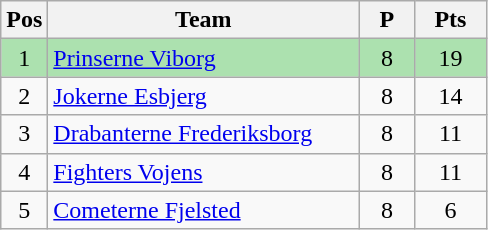<table class="wikitable" style="font-size: 100%">
<tr>
<th width=20>Pos</th>
<th width=200>Team</th>
<th width=30>P</th>
<th width=40>Pts</th>
</tr>
<tr align=center style="background:#ACE1AF;">
<td>1</td>
<td align="left"><a href='#'>Prinserne Viborg</a></td>
<td>8</td>
<td>19</td>
</tr>
<tr align=center>
<td>2</td>
<td align="left"><a href='#'>Jokerne Esbjerg</a></td>
<td>8</td>
<td>14</td>
</tr>
<tr align=center>
<td>3</td>
<td align="left"><a href='#'>Drabanterne Frederiksborg</a></td>
<td>8</td>
<td>11</td>
</tr>
<tr align=center>
<td>4</td>
<td align="left"><a href='#'>Fighters Vojens</a></td>
<td>8</td>
<td>11</td>
</tr>
<tr align=center>
<td>5</td>
<td align="left"><a href='#'>Cometerne Fjelsted</a></td>
<td>8</td>
<td>6</td>
</tr>
</table>
